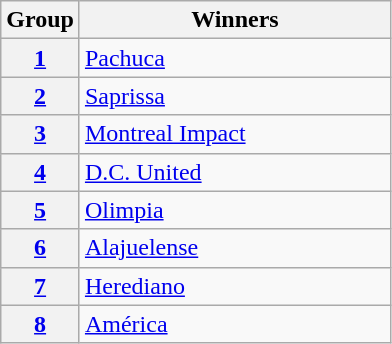<table class=wikitable>
<tr>
<th>Group</th>
<th width=200>Winners</th>
</tr>
<tr>
<th><a href='#'>1</a></th>
<td> <a href='#'>Pachuca</a></td>
</tr>
<tr>
<th><a href='#'>2</a></th>
<td> <a href='#'>Saprissa</a></td>
</tr>
<tr>
<th><a href='#'>3</a></th>
<td> <a href='#'>Montreal Impact</a></td>
</tr>
<tr>
<th><a href='#'>4</a></th>
<td> <a href='#'>D.C. United</a></td>
</tr>
<tr>
<th><a href='#'>5</a></th>
<td> <a href='#'>Olimpia</a></td>
</tr>
<tr>
<th><a href='#'>6</a></th>
<td> <a href='#'>Alajuelense</a></td>
</tr>
<tr>
<th><a href='#'>7</a></th>
<td> <a href='#'>Herediano</a></td>
</tr>
<tr>
<th><a href='#'>8</a></th>
<td> <a href='#'>América</a></td>
</tr>
</table>
